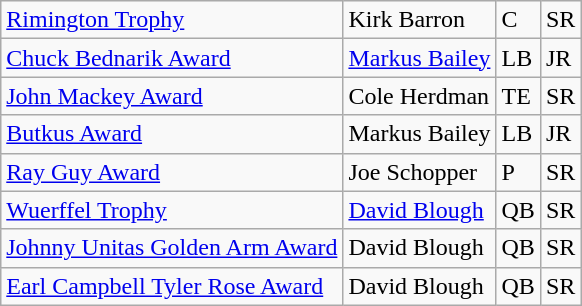<table class="wikitable">
<tr>
<td><a href='#'>Rimington Trophy</a></td>
<td>Kirk Barron</td>
<td>C</td>
<td>SR</td>
</tr>
<tr>
<td><a href='#'>Chuck Bednarik Award</a></td>
<td><a href='#'>Markus Bailey</a></td>
<td>LB</td>
<td>JR</td>
</tr>
<tr>
<td><a href='#'>John Mackey Award</a></td>
<td>Cole Herdman</td>
<td>TE</td>
<td>SR</td>
</tr>
<tr>
<td><a href='#'>Butkus Award</a></td>
<td>Markus Bailey</td>
<td>LB</td>
<td>JR</td>
</tr>
<tr>
<td><a href='#'>Ray Guy Award</a></td>
<td>Joe Schopper</td>
<td>P</td>
<td>SR</td>
</tr>
<tr>
<td><a href='#'>Wuerffel Trophy</a></td>
<td><a href='#'>David Blough</a></td>
<td>QB</td>
<td>SR</td>
</tr>
<tr>
<td><a href='#'>Johnny Unitas Golden Arm Award</a></td>
<td>David Blough</td>
<td>QB</td>
<td>SR</td>
</tr>
<tr>
<td><a href='#'>Earl Campbell Tyler Rose Award</a></td>
<td>David Blough</td>
<td>QB</td>
<td>SR</td>
</tr>
</table>
